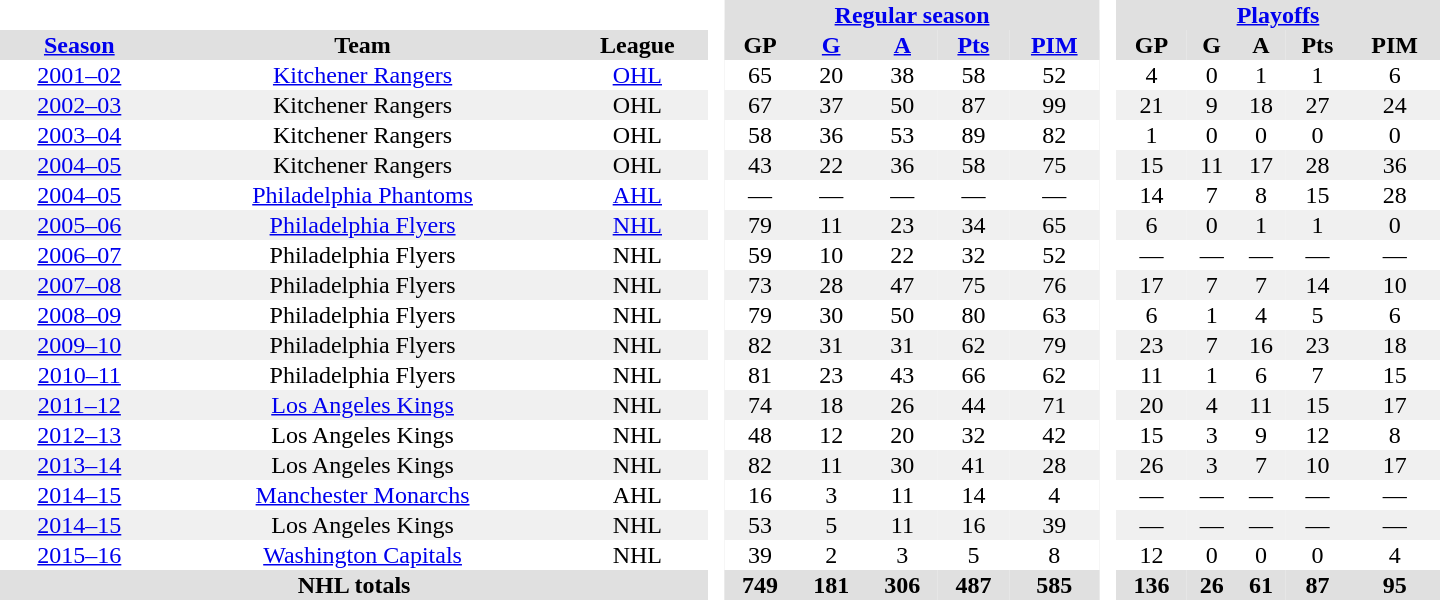<table border="0" cellpadding="1" cellspacing="0" style="text-align:center; width:60em;">
<tr style="background:#e0e0e0;">
<th colspan="3" style="background:#fff;"> </th>
<th rowspan="99" style="background:#fff;"> </th>
<th colspan="5"><a href='#'>Regular season</a></th>
<th rowspan="99" style="background:#fff;"> </th>
<th colspan="5"><a href='#'>Playoffs</a></th>
</tr>
<tr style="background:#e0e0e0;">
<th><a href='#'>Season</a></th>
<th>Team</th>
<th>League</th>
<th>GP</th>
<th><a href='#'>G</a></th>
<th><a href='#'>A</a></th>
<th><a href='#'>Pts</a></th>
<th><a href='#'>PIM</a></th>
<th>GP</th>
<th>G</th>
<th>A</th>
<th>Pts</th>
<th>PIM</th>
</tr>
<tr>
<td><a href='#'>2001–02</a></td>
<td><a href='#'>Kitchener Rangers</a></td>
<td><a href='#'>OHL</a></td>
<td>65</td>
<td>20</td>
<td>38</td>
<td>58</td>
<td>52</td>
<td>4</td>
<td>0</td>
<td>1</td>
<td>1</td>
<td>6</td>
</tr>
<tr style="background: #f0f0f0;">
<td><a href='#'>2002–03</a></td>
<td>Kitchener Rangers</td>
<td>OHL</td>
<td>67</td>
<td>37</td>
<td>50</td>
<td>87</td>
<td>99</td>
<td>21</td>
<td>9</td>
<td>18</td>
<td>27</td>
<td>24</td>
</tr>
<tr>
<td><a href='#'>2003–04</a></td>
<td>Kitchener Rangers</td>
<td>OHL</td>
<td>58</td>
<td>36</td>
<td>53</td>
<td>89</td>
<td>82</td>
<td>1</td>
<td>0</td>
<td>0</td>
<td>0</td>
<td>0</td>
</tr>
<tr style="background: #f0f0f0;">
<td><a href='#'>2004–05</a></td>
<td>Kitchener Rangers</td>
<td>OHL</td>
<td>43</td>
<td>22</td>
<td>36</td>
<td>58</td>
<td>75</td>
<td>15</td>
<td>11</td>
<td>17</td>
<td>28</td>
<td>36</td>
</tr>
<tr>
<td><a href='#'>2004–05</a></td>
<td><a href='#'>Philadelphia Phantoms</a></td>
<td><a href='#'>AHL</a></td>
<td>—</td>
<td>—</td>
<td>—</td>
<td>—</td>
<td>—</td>
<td>14</td>
<td>7</td>
<td>8</td>
<td>15</td>
<td>28</td>
</tr>
<tr style="background: #f0f0f0;">
<td><a href='#'>2005–06</a></td>
<td><a href='#'>Philadelphia Flyers</a></td>
<td><a href='#'>NHL</a></td>
<td>79</td>
<td>11</td>
<td>23</td>
<td>34</td>
<td>65</td>
<td>6</td>
<td>0</td>
<td>1</td>
<td>1</td>
<td>0</td>
</tr>
<tr>
<td><a href='#'>2006–07</a></td>
<td>Philadelphia Flyers</td>
<td>NHL</td>
<td>59</td>
<td>10</td>
<td>22</td>
<td>32</td>
<td>52</td>
<td>—</td>
<td>—</td>
<td>—</td>
<td>—</td>
<td>—</td>
</tr>
<tr style="background: #f0f0f0;">
<td><a href='#'>2007–08</a></td>
<td>Philadelphia Flyers</td>
<td>NHL</td>
<td>73</td>
<td>28</td>
<td>47</td>
<td>75</td>
<td>76</td>
<td>17</td>
<td>7</td>
<td>7</td>
<td>14</td>
<td>10</td>
</tr>
<tr>
<td><a href='#'>2008–09</a></td>
<td>Philadelphia Flyers</td>
<td>NHL</td>
<td>79</td>
<td>30</td>
<td>50</td>
<td>80</td>
<td>63</td>
<td>6</td>
<td>1</td>
<td>4</td>
<td>5</td>
<td>6</td>
</tr>
<tr style="background: #f0f0f0;">
<td><a href='#'>2009–10</a></td>
<td>Philadelphia Flyers</td>
<td>NHL</td>
<td>82</td>
<td>31</td>
<td>31</td>
<td>62</td>
<td>79</td>
<td>23</td>
<td>7</td>
<td>16</td>
<td>23</td>
<td>18</td>
</tr>
<tr>
<td><a href='#'>2010–11</a></td>
<td>Philadelphia Flyers</td>
<td>NHL</td>
<td>81</td>
<td>23</td>
<td>43</td>
<td>66</td>
<td>62</td>
<td>11</td>
<td>1</td>
<td>6</td>
<td>7</td>
<td>15</td>
</tr>
<tr style="background: #f0f0f0;">
<td><a href='#'>2011–12</a></td>
<td><a href='#'>Los Angeles Kings</a></td>
<td>NHL</td>
<td>74</td>
<td>18</td>
<td>26</td>
<td>44</td>
<td>71</td>
<td>20</td>
<td>4</td>
<td>11</td>
<td>15</td>
<td>17</td>
</tr>
<tr>
<td><a href='#'>2012–13</a></td>
<td>Los Angeles Kings</td>
<td>NHL</td>
<td>48</td>
<td>12</td>
<td>20</td>
<td>32</td>
<td>42</td>
<td>15</td>
<td>3</td>
<td>9</td>
<td>12</td>
<td>8</td>
</tr>
<tr style="background: #f0f0f0;">
<td><a href='#'>2013–14</a></td>
<td>Los Angeles Kings</td>
<td>NHL</td>
<td>82</td>
<td>11</td>
<td>30</td>
<td>41</td>
<td>28</td>
<td>26</td>
<td>3</td>
<td>7</td>
<td>10</td>
<td>17</td>
</tr>
<tr>
<td><a href='#'>2014–15</a></td>
<td><a href='#'>Manchester Monarchs</a></td>
<td>AHL</td>
<td>16</td>
<td>3</td>
<td>11</td>
<td>14</td>
<td>4</td>
<td>—</td>
<td>—</td>
<td>—</td>
<td>—</td>
<td>—</td>
</tr>
<tr style="background: #f0f0f0;">
<td><a href='#'>2014–15</a></td>
<td>Los Angeles Kings</td>
<td>NHL</td>
<td>53</td>
<td>5</td>
<td>11</td>
<td>16</td>
<td>39</td>
<td>—</td>
<td>—</td>
<td>—</td>
<td>—</td>
<td>—</td>
</tr>
<tr>
<td><a href='#'>2015–16</a></td>
<td><a href='#'>Washington Capitals</a></td>
<td>NHL</td>
<td>39</td>
<td>2</td>
<td>3</td>
<td>5</td>
<td>8</td>
<td>12</td>
<td>0</td>
<td>0</td>
<td>0</td>
<td>4</td>
</tr>
<tr style="background:#e0e0e0;">
<th colspan="3">NHL totals</th>
<th>749</th>
<th>181</th>
<th>306</th>
<th>487</th>
<th>585</th>
<th>136</th>
<th>26</th>
<th>61</th>
<th>87</th>
<th>95</th>
</tr>
</table>
